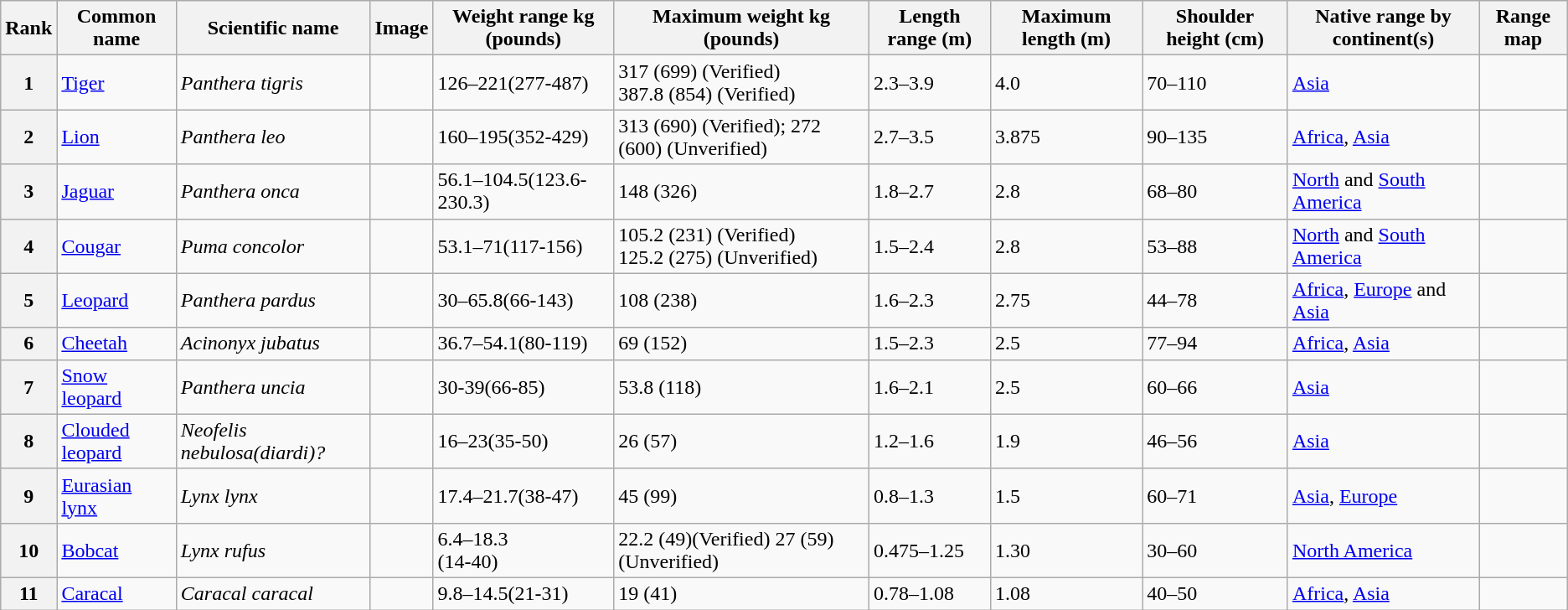<table class="wikitable sticky-header">
<tr>
<th>Rank</th>
<th>Common name</th>
<th>Scientific name</th>
<th>Image</th>
<th>Weight range kg (pounds)</th>
<th>Maximum weight kg (pounds)</th>
<th>Length range (m)</th>
<th>Maximum length (m)</th>
<th>Shoulder height (cm)</th>
<th>Native range by continent(s)</th>
<th>Range map</th>
</tr>
<tr>
<th>1</th>
<td><a href='#'>Tiger</a></td>
<td><em>Panthera tigris</em></td>
<td></td>
<td>126–221(277-487)</td>
<td>317 (699) (Verified)<br>387.8 (854) (Verified)</td>
<td>2.3–3.9</td>
<td>4.0</td>
<td>70–110</td>
<td><a href='#'>Asia</a></td>
<td></td>
</tr>
<tr>
<th>2</th>
<td><a href='#'>Lion</a></td>
<td><em>Panthera leo</em></td>
<td></td>
<td>160–195(352-429)</td>
<td>313 (690) (Verified); 272 (600) (Unverified)</td>
<td>2.7–3.5</td>
<td>3.875</td>
<td>90–135</td>
<td><a href='#'>Africa</a>, <a href='#'>Asia</a></td>
<td></td>
</tr>
<tr>
<th>3</th>
<td><a href='#'>Jaguar</a></td>
<td><em>Panthera onca</em></td>
<td></td>
<td>56.1–104.5(123.6-230.3)</td>
<td>148 (326)</td>
<td>1.8–2.7</td>
<td>2.8</td>
<td>68–80</td>
<td><a href='#'>North</a> and <a href='#'>South America</a></td>
<td></td>
</tr>
<tr>
<th>4</th>
<td><a href='#'>Cougar</a></td>
<td><em>Puma concolor</em></td>
<td></td>
<td>53.1–71(117-156)</td>
<td>105.2 (231) (Verified)<br>125.2 (275) (Unverified)</td>
<td>1.5–2.4</td>
<td>2.8</td>
<td>53–88</td>
<td><a href='#'>North</a> and <a href='#'>South America</a></td>
<td></td>
</tr>
<tr>
<th>5</th>
<td><a href='#'>Leopard</a></td>
<td><em>Panthera pardus</em></td>
<td></td>
<td>30–65.8(66-143)</td>
<td>108 (238)</td>
<td>1.6–2.3</td>
<td>2.75</td>
<td>44–78</td>
<td><a href='#'>Africa</a>, <a href='#'>Europe</a> and <a href='#'>Asia</a></td>
<td></td>
</tr>
<tr>
<th>6</th>
<td><a href='#'>Cheetah</a></td>
<td><em>Acinonyx jubatus</em></td>
<td></td>
<td>36.7–54.1(80-119)</td>
<td>69 (152)</td>
<td>1.5–2.3</td>
<td>2.5</td>
<td>77–94</td>
<td><a href='#'>Africa</a>, <a href='#'>Asia</a></td>
<td></td>
</tr>
<tr>
<th>7</th>
<td><a href='#'>Snow leopard</a></td>
<td><em>Panthera uncia</em></td>
<td></td>
<td>30-39(66-85)</td>
<td>53.8 (118)</td>
<td>1.6–2.1</td>
<td>2.5</td>
<td>60–66</td>
<td><a href='#'>Asia</a></td>
<td></td>
</tr>
<tr>
<th>8</th>
<td><a href='#'>Clouded leopard</a></td>
<td><em>Neofelis nebulosa(diardi)?</em></td>
<td></td>
<td>16–23(35-50)</td>
<td>26 (57)</td>
<td>1.2–1.6</td>
<td>1.9</td>
<td>46–56</td>
<td><a href='#'>Asia</a></td>
<td></td>
</tr>
<tr>
<th>9</th>
<td><a href='#'>Eurasian lynx</a></td>
<td><em>Lynx lynx</em></td>
<td></td>
<td>17.4–21.7(38-47)</td>
<td>45 (99)</td>
<td>0.8–1.3</td>
<td>1.5</td>
<td>60–71</td>
<td><a href='#'>Asia</a>, <a href='#'>Europe</a></td>
<td></td>
</tr>
<tr>
<th>10</th>
<td><a href='#'>Bobcat</a></td>
<td><em>Lynx rufus</em></td>
<td></td>
<td>6.4–18.3<br>(14-40)</td>
<td>22.2 (49)(Verified) 27 (59)(Unverified)</td>
<td>0.475–1.25</td>
<td>1.30</td>
<td>30–60</td>
<td><a href='#'>North America</a></td>
<td></td>
</tr>
<tr>
<th>11</th>
<td><a href='#'>Caracal</a></td>
<td><em>Caracal caracal</em></td>
<td></td>
<td>9.8–14.5(21-31)</td>
<td>19 (41)</td>
<td>0.78–1.08</td>
<td>1.08</td>
<td>40–50</td>
<td><a href='#'>Africa</a>, <a href='#'>Asia</a></td>
<td></td>
</tr>
</table>
